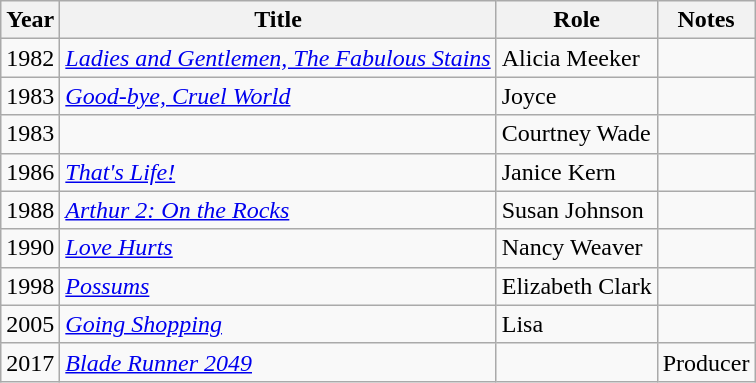<table class="wikitable sortable">
<tr>
<th>Year</th>
<th>Title</th>
<th>Role</th>
<th class="unsortable">Notes</th>
</tr>
<tr>
<td>1982</td>
<td><em><a href='#'>Ladies and Gentlemen, The Fabulous Stains</a></em></td>
<td>Alicia Meeker</td>
<td></td>
</tr>
<tr>
<td>1983</td>
<td><em><a href='#'>Good-bye, Cruel World</a></em></td>
<td>Joyce</td>
<td></td>
</tr>
<tr>
<td>1983</td>
<td><em></em></td>
<td>Courtney Wade</td>
<td></td>
</tr>
<tr>
<td>1986</td>
<td><em><a href='#'>That's Life!</a></em></td>
<td>Janice Kern</td>
<td></td>
</tr>
<tr>
<td>1988</td>
<td><em><a href='#'>Arthur 2: On the Rocks</a></em></td>
<td>Susan Johnson</td>
<td></td>
</tr>
<tr>
<td>1990</td>
<td><em><a href='#'>Love Hurts</a></em></td>
<td>Nancy Weaver</td>
<td></td>
</tr>
<tr>
<td>1998</td>
<td><em><a href='#'>Possums</a></em></td>
<td>Elizabeth Clark</td>
<td></td>
</tr>
<tr>
<td>2005</td>
<td><em><a href='#'>Going Shopping</a></em></td>
<td>Lisa</td>
<td></td>
</tr>
<tr>
<td>2017</td>
<td><em><a href='#'>Blade Runner 2049</a></em></td>
<td></td>
<td>Producer</td>
</tr>
</table>
